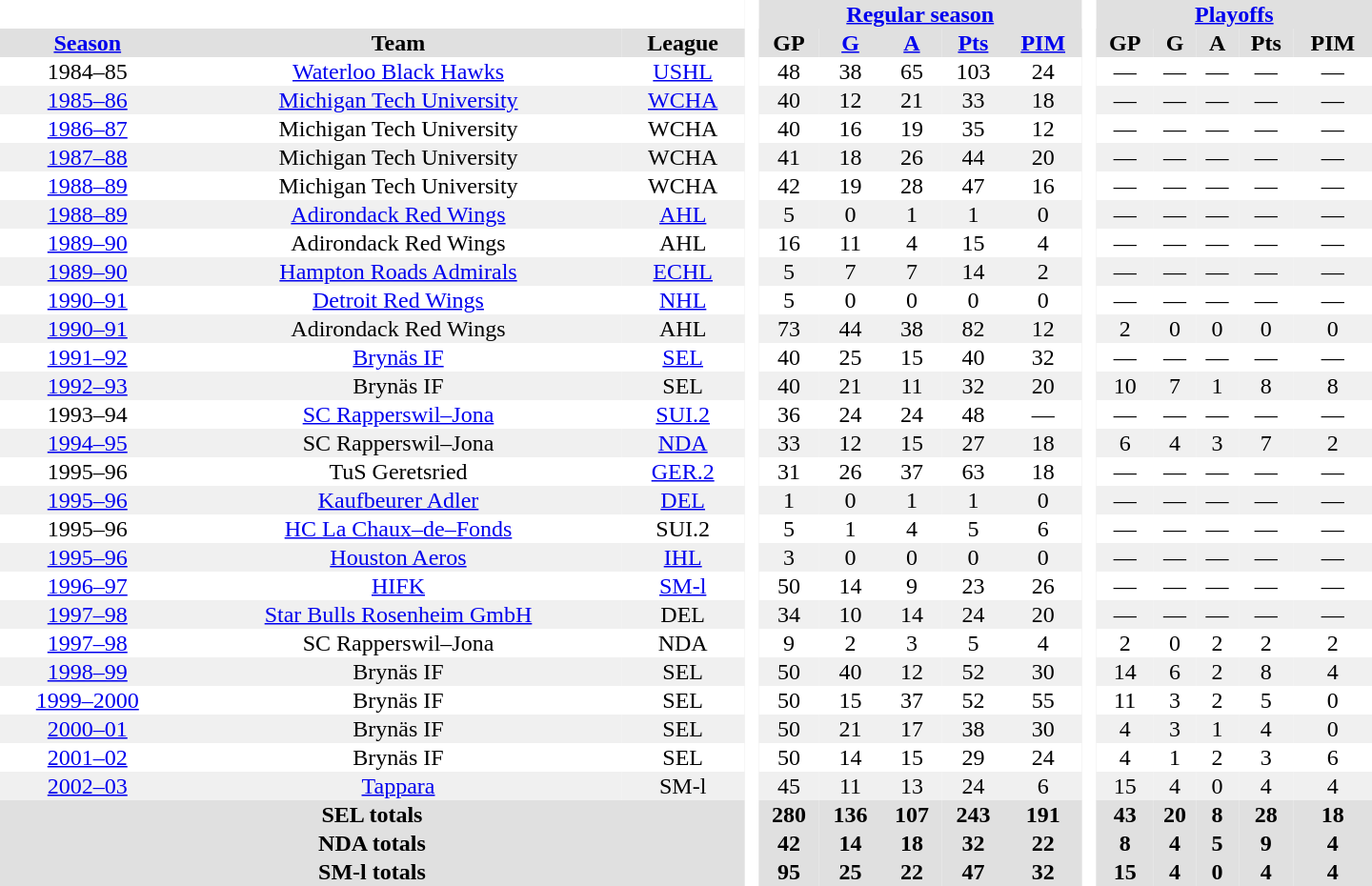<table border="0" cellpadding="1" cellspacing="0" style="text-align:center; width:60em">
<tr bgcolor="#e0e0e0">
<th colspan="3" bgcolor="#ffffff"> </th>
<th rowspan="99" bgcolor="#ffffff"> </th>
<th colspan="5"><a href='#'>Regular season</a></th>
<th rowspan="99" bgcolor="#ffffff"> </th>
<th colspan="5"><a href='#'>Playoffs</a></th>
</tr>
<tr bgcolor="#e0e0e0">
<th><a href='#'>Season</a></th>
<th>Team</th>
<th>League</th>
<th>GP</th>
<th><a href='#'>G</a></th>
<th><a href='#'>A</a></th>
<th><a href='#'>Pts</a></th>
<th><a href='#'>PIM</a></th>
<th>GP</th>
<th>G</th>
<th>A</th>
<th>Pts</th>
<th>PIM</th>
</tr>
<tr>
<td>1984–85</td>
<td><a href='#'>Waterloo Black Hawks</a></td>
<td><a href='#'>USHL</a></td>
<td>48</td>
<td>38</td>
<td>65</td>
<td>103</td>
<td>24</td>
<td>—</td>
<td>—</td>
<td>—</td>
<td>—</td>
<td>—</td>
</tr>
<tr bgcolor="#f0f0f0">
<td><a href='#'>1985–86</a></td>
<td><a href='#'>Michigan Tech University</a></td>
<td><a href='#'>WCHA</a></td>
<td>40</td>
<td>12</td>
<td>21</td>
<td>33</td>
<td>18</td>
<td>—</td>
<td>—</td>
<td>—</td>
<td>—</td>
<td>—</td>
</tr>
<tr>
<td><a href='#'>1986–87</a></td>
<td>Michigan Tech University</td>
<td>WCHA</td>
<td>40</td>
<td>16</td>
<td>19</td>
<td>35</td>
<td>12</td>
<td>—</td>
<td>—</td>
<td>—</td>
<td>—</td>
<td>—</td>
</tr>
<tr bgcolor="#f0f0f0">
<td><a href='#'>1987–88</a></td>
<td>Michigan Tech University</td>
<td>WCHA</td>
<td>41</td>
<td>18</td>
<td>26</td>
<td>44</td>
<td>20</td>
<td>—</td>
<td>—</td>
<td>—</td>
<td>—</td>
<td>—</td>
</tr>
<tr>
<td><a href='#'>1988–89</a></td>
<td>Michigan Tech University</td>
<td>WCHA</td>
<td>42</td>
<td>19</td>
<td>28</td>
<td>47</td>
<td>16</td>
<td>—</td>
<td>—</td>
<td>—</td>
<td>—</td>
<td>—</td>
</tr>
<tr bgcolor="#f0f0f0">
<td><a href='#'>1988–89</a></td>
<td><a href='#'>Adirondack Red Wings</a></td>
<td><a href='#'>AHL</a></td>
<td>5</td>
<td>0</td>
<td>1</td>
<td>1</td>
<td>0</td>
<td>—</td>
<td>—</td>
<td>—</td>
<td>—</td>
<td>—</td>
</tr>
<tr>
<td><a href='#'>1989–90</a></td>
<td>Adirondack Red Wings</td>
<td>AHL</td>
<td>16</td>
<td>11</td>
<td>4</td>
<td>15</td>
<td>4</td>
<td>—</td>
<td>—</td>
<td>—</td>
<td>—</td>
<td>—</td>
</tr>
<tr bgcolor="#f0f0f0">
<td><a href='#'>1989–90</a></td>
<td><a href='#'>Hampton Roads Admirals</a></td>
<td><a href='#'>ECHL</a></td>
<td>5</td>
<td>7</td>
<td>7</td>
<td>14</td>
<td>2</td>
<td>—</td>
<td>—</td>
<td>—</td>
<td>—</td>
<td>—</td>
</tr>
<tr>
<td><a href='#'>1990–91</a></td>
<td><a href='#'>Detroit Red Wings</a></td>
<td><a href='#'>NHL</a></td>
<td>5</td>
<td>0</td>
<td>0</td>
<td>0</td>
<td>0</td>
<td>—</td>
<td>—</td>
<td>—</td>
<td>—</td>
<td>—</td>
</tr>
<tr bgcolor="#f0f0f0">
<td><a href='#'>1990–91</a></td>
<td>Adirondack Red Wings</td>
<td>AHL</td>
<td>73</td>
<td>44</td>
<td>38</td>
<td>82</td>
<td>12</td>
<td>2</td>
<td>0</td>
<td>0</td>
<td>0</td>
<td>0</td>
</tr>
<tr>
<td><a href='#'>1991–92</a></td>
<td><a href='#'>Brynäs IF</a></td>
<td><a href='#'>SEL</a></td>
<td>40</td>
<td>25</td>
<td>15</td>
<td>40</td>
<td>32</td>
<td>—</td>
<td>—</td>
<td>—</td>
<td>—</td>
<td>—</td>
</tr>
<tr bgcolor="#f0f0f0">
<td><a href='#'>1992–93</a></td>
<td>Brynäs IF</td>
<td>SEL</td>
<td>40</td>
<td>21</td>
<td>11</td>
<td>32</td>
<td>20</td>
<td>10</td>
<td>7</td>
<td>1</td>
<td>8</td>
<td>8</td>
</tr>
<tr>
<td>1993–94</td>
<td><a href='#'>SC Rapperswil–Jona</a></td>
<td><a href='#'>SUI.2</a></td>
<td>36</td>
<td>24</td>
<td>24</td>
<td>48</td>
<td>—</td>
<td>—</td>
<td>—</td>
<td>—</td>
<td>—</td>
<td>—</td>
</tr>
<tr bgcolor="#f0f0f0">
<td><a href='#'>1994–95</a></td>
<td>SC Rapperswil–Jona</td>
<td><a href='#'>NDA</a></td>
<td>33</td>
<td>12</td>
<td>15</td>
<td>27</td>
<td>18</td>
<td>6</td>
<td>4</td>
<td>3</td>
<td>7</td>
<td>2</td>
</tr>
<tr>
<td>1995–96</td>
<td>TuS Geretsried</td>
<td><a href='#'>GER.2</a></td>
<td>31</td>
<td>26</td>
<td>37</td>
<td>63</td>
<td>18</td>
<td>—</td>
<td>—</td>
<td>—</td>
<td>—</td>
<td>—</td>
</tr>
<tr bgcolor="#f0f0f0">
<td><a href='#'>1995–96</a></td>
<td><a href='#'>Kaufbeurer Adler</a></td>
<td><a href='#'>DEL</a></td>
<td>1</td>
<td>0</td>
<td>1</td>
<td>1</td>
<td>0</td>
<td>—</td>
<td>—</td>
<td>—</td>
<td>—</td>
<td>—</td>
</tr>
<tr>
<td>1995–96</td>
<td><a href='#'>HC La Chaux–de–Fonds</a></td>
<td>SUI.2</td>
<td>5</td>
<td>1</td>
<td>4</td>
<td>5</td>
<td>6</td>
<td>—</td>
<td>—</td>
<td>—</td>
<td>—</td>
<td>—</td>
</tr>
<tr bgcolor="#f0f0f0">
<td><a href='#'>1995–96</a></td>
<td><a href='#'>Houston Aeros</a></td>
<td><a href='#'>IHL</a></td>
<td>3</td>
<td>0</td>
<td>0</td>
<td>0</td>
<td>0</td>
<td>—</td>
<td>—</td>
<td>—</td>
<td>—</td>
<td>—</td>
</tr>
<tr>
<td><a href='#'>1996–97</a></td>
<td><a href='#'>HIFK</a></td>
<td><a href='#'>SM-l</a></td>
<td>50</td>
<td>14</td>
<td>9</td>
<td>23</td>
<td>26</td>
<td>—</td>
<td>—</td>
<td>—</td>
<td>—</td>
<td>—</td>
</tr>
<tr bgcolor="#f0f0f0">
<td><a href='#'>1997–98</a></td>
<td><a href='#'>Star Bulls Rosenheim GmbH</a></td>
<td>DEL</td>
<td>34</td>
<td>10</td>
<td>14</td>
<td>24</td>
<td>20</td>
<td>—</td>
<td>—</td>
<td>—</td>
<td>—</td>
<td>—</td>
</tr>
<tr>
<td><a href='#'>1997–98</a></td>
<td>SC Rapperswil–Jona</td>
<td>NDA</td>
<td>9</td>
<td>2</td>
<td>3</td>
<td>5</td>
<td>4</td>
<td>2</td>
<td>0</td>
<td>2</td>
<td>2</td>
<td>2</td>
</tr>
<tr bgcolor="#f0f0f0">
<td><a href='#'>1998–99</a></td>
<td>Brynäs IF</td>
<td>SEL</td>
<td>50</td>
<td>40</td>
<td>12</td>
<td>52</td>
<td>30</td>
<td>14</td>
<td>6</td>
<td>2</td>
<td>8</td>
<td>4</td>
</tr>
<tr>
<td><a href='#'>1999–2000</a></td>
<td>Brynäs IF</td>
<td>SEL</td>
<td>50</td>
<td>15</td>
<td>37</td>
<td>52</td>
<td>55</td>
<td>11</td>
<td>3</td>
<td>2</td>
<td>5</td>
<td>0</td>
</tr>
<tr bgcolor="#f0f0f0">
<td><a href='#'>2000–01</a></td>
<td>Brynäs IF</td>
<td>SEL</td>
<td>50</td>
<td>21</td>
<td>17</td>
<td>38</td>
<td>30</td>
<td>4</td>
<td>3</td>
<td>1</td>
<td>4</td>
<td>0</td>
</tr>
<tr>
<td><a href='#'>2001–02</a></td>
<td>Brynäs IF</td>
<td>SEL</td>
<td>50</td>
<td>14</td>
<td>15</td>
<td>29</td>
<td>24</td>
<td>4</td>
<td>1</td>
<td>2</td>
<td>3</td>
<td>6</td>
</tr>
<tr bgcolor="#f0f0f0">
<td><a href='#'>2002–03</a></td>
<td><a href='#'>Tappara</a></td>
<td>SM-l</td>
<td>45</td>
<td>11</td>
<td>13</td>
<td>24</td>
<td>6</td>
<td>15</td>
<td>4</td>
<td>0</td>
<td>4</td>
<td>4</td>
</tr>
<tr bgcolor="#e0e0e0">
<th colspan="3">SEL totals</th>
<th>280</th>
<th>136</th>
<th>107</th>
<th>243</th>
<th>191</th>
<th>43</th>
<th>20</th>
<th>8</th>
<th>28</th>
<th>18</th>
</tr>
<tr bgcolor="#e0e0e0">
<th colspan="3">NDA totals</th>
<th>42</th>
<th>14</th>
<th>18</th>
<th>32</th>
<th>22</th>
<th>8</th>
<th>4</th>
<th>5</th>
<th>9</th>
<th>4</th>
</tr>
<tr bgcolor="#e0e0e0">
<th colspan="3">SM-l totals</th>
<th>95</th>
<th>25</th>
<th>22</th>
<th>47</th>
<th>32</th>
<th>15</th>
<th>4</th>
<th>0</th>
<th>4</th>
<th>4</th>
</tr>
</table>
